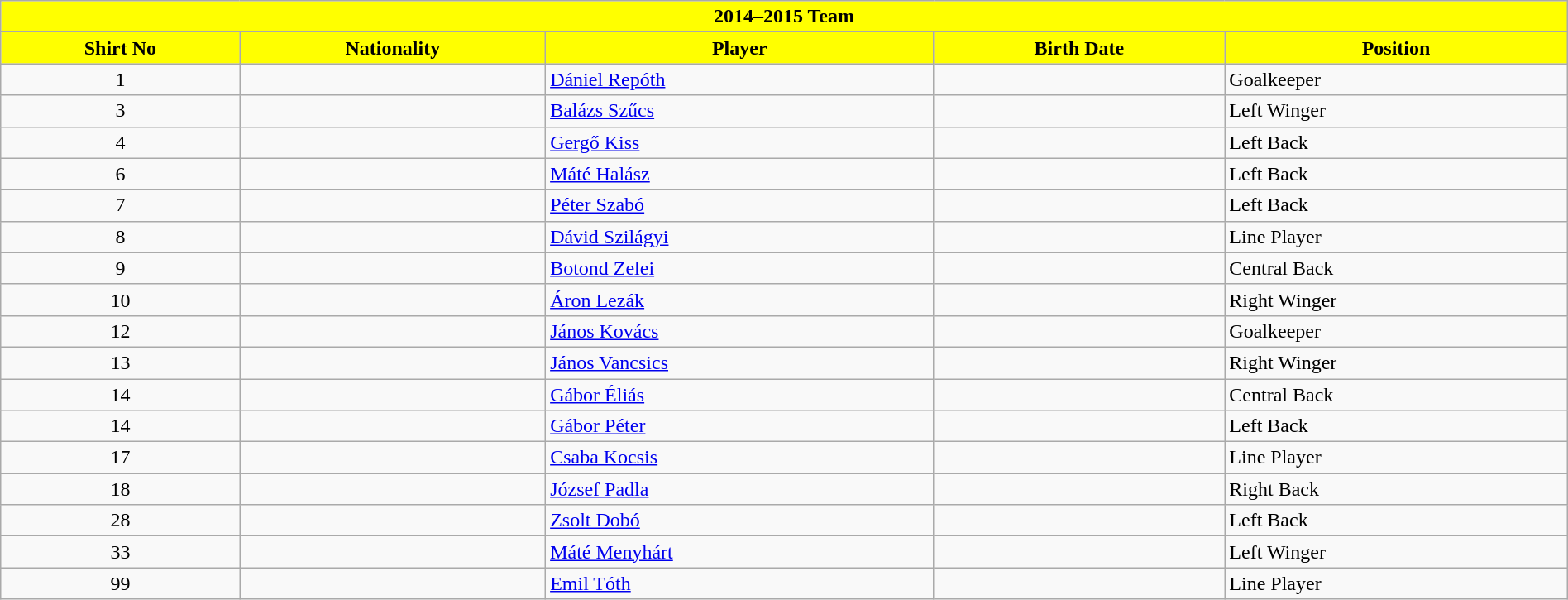<table class="wikitable collapsible collapsed" style="width:100%">
<tr>
<th colspan=5 style="background-color:yellow;color:black;text-align:center;"> <strong>2014–2015 Team</strong></th>
</tr>
<tr>
<th style="color:black; background:yellow">Shirt No</th>
<th style="color:black; background:yellow">Nationality</th>
<th style="color:black; background:yellow">Player</th>
<th style="color:black; background:yellow">Birth Date</th>
<th style="color:black; background:yellow">Position</th>
</tr>
<tr>
<td align=center>1</td>
<td></td>
<td><a href='#'>Dániel Repóth</a></td>
<td></td>
<td>Goalkeeper</td>
</tr>
<tr>
<td align=center>3</td>
<td></td>
<td><a href='#'>Balázs Szűcs</a></td>
<td></td>
<td>Left Winger</td>
</tr>
<tr>
<td align=center>4</td>
<td></td>
<td><a href='#'>Gergő Kiss</a></td>
<td></td>
<td>Left Back</td>
</tr>
<tr>
<td align=center>6</td>
<td></td>
<td><a href='#'>Máté Halász</a></td>
<td></td>
<td>Left Back</td>
</tr>
<tr>
<td align=center>7</td>
<td></td>
<td><a href='#'>Péter Szabó</a></td>
<td></td>
<td>Left Back</td>
</tr>
<tr>
<td align=center>8</td>
<td></td>
<td><a href='#'>Dávid Szilágyi</a></td>
<td></td>
<td>Line Player</td>
</tr>
<tr>
<td align=center>9</td>
<td></td>
<td><a href='#'>Botond Zelei</a></td>
<td></td>
<td>Central Back</td>
</tr>
<tr>
<td align=center>10</td>
<td></td>
<td><a href='#'>Áron Lezák</a></td>
<td></td>
<td>Right Winger</td>
</tr>
<tr>
<td align=center>12</td>
<td></td>
<td><a href='#'>János Kovács</a></td>
<td></td>
<td>Goalkeeper</td>
</tr>
<tr>
<td align=center>13</td>
<td></td>
<td><a href='#'>János Vancsics</a></td>
<td></td>
<td>Right Winger</td>
</tr>
<tr>
<td align=center>14</td>
<td></td>
<td><a href='#'>Gábor Éliás</a></td>
<td></td>
<td>Central Back</td>
</tr>
<tr>
<td align=center>14</td>
<td></td>
<td><a href='#'>Gábor Péter</a></td>
<td></td>
<td>Left Back</td>
</tr>
<tr>
<td align=center>17</td>
<td></td>
<td><a href='#'>Csaba Kocsis</a></td>
<td></td>
<td>Line Player</td>
</tr>
<tr>
<td align=center>18</td>
<td></td>
<td><a href='#'>József Padla</a></td>
<td></td>
<td>Right Back</td>
</tr>
<tr>
<td align=center>28</td>
<td></td>
<td><a href='#'>Zsolt Dobó</a></td>
<td></td>
<td>Left Back</td>
</tr>
<tr>
<td align=center>33</td>
<td></td>
<td><a href='#'>Máté Menyhárt</a></td>
<td></td>
<td>Left Winger</td>
</tr>
<tr>
<td align=center>99</td>
<td></td>
<td><a href='#'>Emil Tóth</a></td>
<td></td>
<td>Line Player</td>
</tr>
</table>
